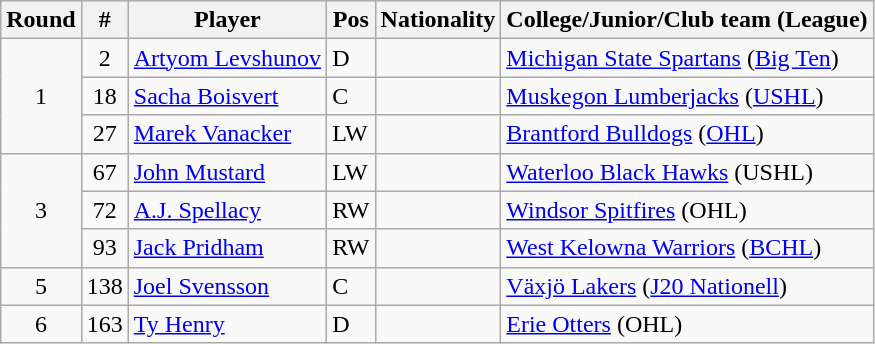<table class="wikitable">
<tr>
<th>Round</th>
<th>#</th>
<th>Player</th>
<th>Pos</th>
<th>Nationality</th>
<th>College/Junior/Club team (League)</th>
</tr>
<tr>
<td rowspan=3 style="text-align:center;">1</td>
<td style="text-align:center;">2</td>
<td><a href='#'>Artyom Levshunov</a></td>
<td>D</td>
<td></td>
<td><a href='#'>Michigan State Spartans</a> (<a href='#'>Big Ten</a>)</td>
</tr>
<tr>
<td style="text-align:center;">18</td>
<td><a href='#'>Sacha Boisvert</a></td>
<td>C</td>
<td></td>
<td><a href='#'>Muskegon Lumberjacks</a> (<a href='#'>USHL</a>)</td>
</tr>
<tr>
<td style="text-align:center;">27</td>
<td><a href='#'>Marek Vanacker</a></td>
<td>LW</td>
<td></td>
<td><a href='#'>Brantford Bulldogs</a> (<a href='#'>OHL</a>)</td>
</tr>
<tr>
<td rowspan=3 style="text-align:center;">3</td>
<td style="text-align:center;">67</td>
<td><a href='#'>John Mustard</a></td>
<td>LW</td>
<td></td>
<td><a href='#'>Waterloo Black Hawks</a> (USHL)</td>
</tr>
<tr>
<td style="text-align:center;">72</td>
<td><a href='#'>A.J. Spellacy</a></td>
<td>RW</td>
<td></td>
<td><a href='#'>Windsor Spitfires</a> (OHL)</td>
</tr>
<tr>
<td style="text-align:center;">93</td>
<td><a href='#'>Jack Pridham</a></td>
<td>RW</td>
<td></td>
<td><a href='#'>West Kelowna Warriors</a> (<a href='#'>BCHL</a>)</td>
</tr>
<tr>
<td style="text-align:center;">5</td>
<td style="text-align:center;">138</td>
<td><a href='#'>Joel Svensson</a></td>
<td>C</td>
<td></td>
<td><a href='#'>Växjö Lakers</a> (<a href='#'>J20 Nationell</a>)</td>
</tr>
<tr>
<td style="text-align:center;">6</td>
<td style="text-align:center;">163</td>
<td><a href='#'>Ty Henry</a></td>
<td>D</td>
<td></td>
<td><a href='#'>Erie Otters</a> (OHL)</td>
</tr>
</table>
